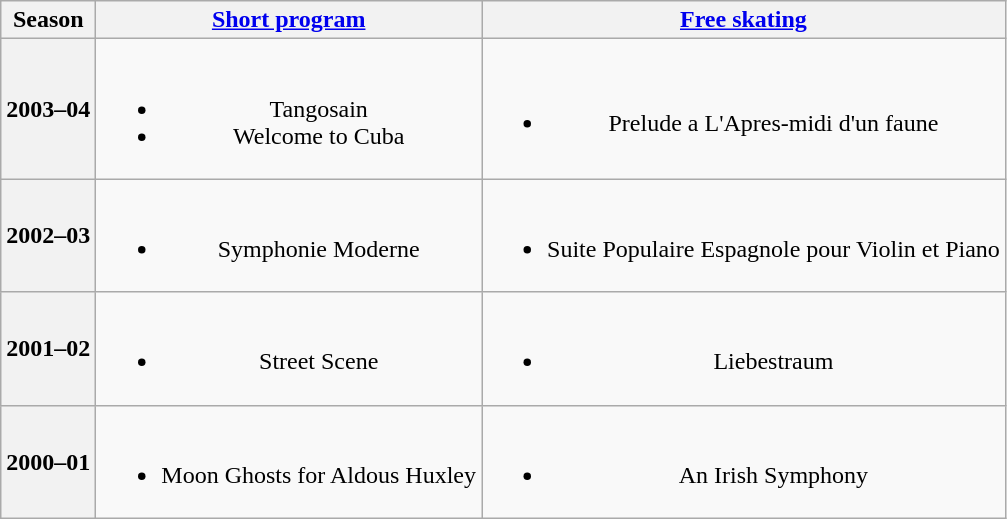<table class=wikitable style=text-align:center>
<tr>
<th>Season</th>
<th><a href='#'>Short program</a></th>
<th><a href='#'>Free skating</a></th>
</tr>
<tr>
<th>2003–04 <br></th>
<td><br><ul><li>Tangosain <br></li><li>Welcome to Cuba <br></li></ul></td>
<td><br><ul><li>Prelude a L'Apres-midi d'un faune <br></li></ul></td>
</tr>
<tr>
<th>2002–03 <br></th>
<td><br><ul><li>Symphonie Moderne <br></li></ul></td>
<td><br><ul><li>Suite Populaire Espagnole pour Violin et Piano <br></li></ul></td>
</tr>
<tr>
<th>2001–02 <br></th>
<td><br><ul><li>Street Scene <br></li></ul></td>
<td><br><ul><li>Liebestraum <br></li></ul></td>
</tr>
<tr>
<th>2000–01 <br></th>
<td><br><ul><li>Moon Ghosts for Aldous Huxley <br></li></ul></td>
<td><br><ul><li>An Irish Symphony <br></li></ul></td>
</tr>
</table>
